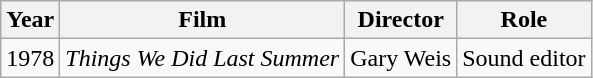<table class="wikitable">
<tr>
<th>Year</th>
<th>Film</th>
<th>Director</th>
<th>Role</th>
</tr>
<tr>
<td>1978</td>
<td><em>Things We Did Last Summer</em></td>
<td>Gary Weis</td>
<td>Sound editor</td>
</tr>
</table>
